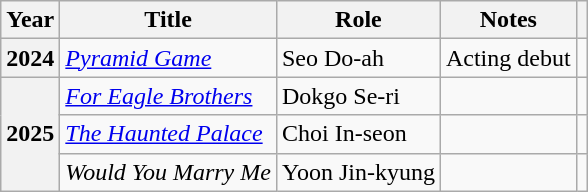<table class="wikitable plainrowheaders sortable">
<tr>
<th scope="col">Year</th>
<th scope="col">Title</th>
<th scope="col">Role</th>
<th scope="col" class="unsortable">Notes</th>
<th scope="col" class="unsortable"></th>
</tr>
<tr>
<th scope="row">2024</th>
<td><em><a href='#'>Pyramid Game</a></em></td>
<td>Seo Do-ah</td>
<td>Acting debut</td>
<td style="text-align:center"></td>
</tr>
<tr>
<th rowspan="3" scope="row">2025</th>
<td><em><a href='#'>For Eagle Brothers</a></em></td>
<td>Dokgo Se-ri</td>
<td></td>
<td style="text-align:center"></td>
</tr>
<tr>
<td><em><a href='#'>The Haunted Palace</a></em></td>
<td>Choi In-seon</td>
<td></td>
<td style="text-align:center"></td>
</tr>
<tr>
<td><em>Would You Marry Me</em></td>
<td>Yoon Jin-kyung</td>
<td></td>
<td style="text-align: center;"></td>
</tr>
</table>
